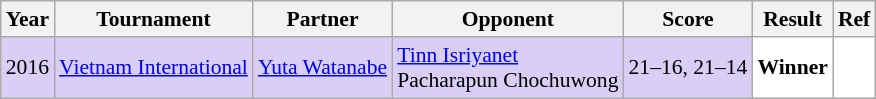<table class="sortable wikitable" style="font-size: 90%;">
<tr>
<th>Year</th>
<th>Tournament</th>
<th>Partner</th>
<th>Opponent</th>
<th>Score</th>
<th>Result</th>
<th>Ref</th>
</tr>
<tr style="background:#D8CEF6">
<td align="center">2016</td>
<td align="left"><a href='#'>Vietnam International</a></td>
<td align="left"> <a href='#'>Yuta Watanabe</a></td>
<td align="left"> <a href='#'>Tinn Isriyanet</a><br> Pacharapun Chochuwong</td>
<td align="left">21–16, 21–14</td>
<td style="text-align:left; background:white"> <strong>Winner</strong></td>
<td style="text-align:center; background:white"></td>
</tr>
</table>
